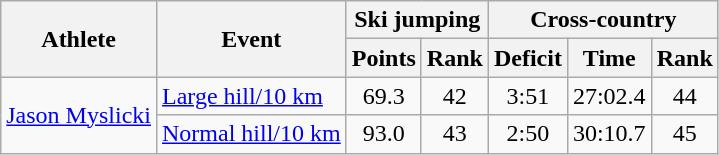<table class="wikitable">
<tr>
<th rowspan="2">Athlete</th>
<th rowspan="2">Event</th>
<th colspan="2">Ski jumping</th>
<th colspan="6">Cross-country</th>
</tr>
<tr>
<th>Points</th>
<th>Rank</th>
<th>Deficit</th>
<th>Time</th>
<th>Rank</th>
</tr>
<tr>
<td rowspan = 2><a href='#'>Jason Myslicki</a></td>
<td><a href='#'>Large hill/10 km</a></td>
<td align="center">69.3</td>
<td align="center">42</td>
<td align="center">3:51</td>
<td align="center">27:02.4</td>
<td align="center">44</td>
</tr>
<tr>
<td><a href='#'>Normal hill/10 km</a></td>
<td align="center">93.0</td>
<td align="center">43</td>
<td align="center">2:50</td>
<td align="center">30:10.7</td>
<td align="center">45</td>
</tr>
</table>
